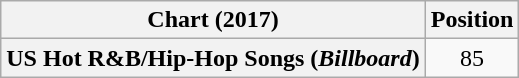<table class="wikitable plainrowheaders" style="text-align:center">
<tr>
<th scope="col">Chart (2017)</th>
<th scope="col">Position</th>
</tr>
<tr>
<th scope="row">US Hot R&B/Hip-Hop Songs (<em>Billboard</em>)</th>
<td>85</td>
</tr>
</table>
